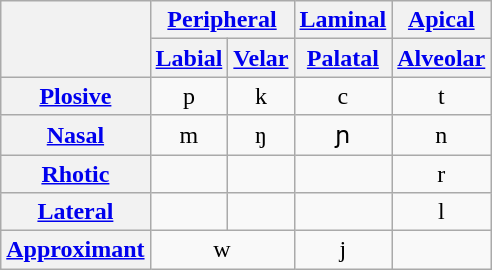<table class="IPA wikitable" style="text-align: center;">
<tr>
<th rowspan="2"></th>
<th colspan="2"><a href='#'>Peripheral</a></th>
<th><a href='#'>Laminal</a></th>
<th><a href='#'>Apical</a></th>
</tr>
<tr>
<th><a href='#'>Labial</a></th>
<th><a href='#'>Velar</a></th>
<th><a href='#'>Palatal</a></th>
<th><a href='#'>Alveolar</a></th>
</tr>
<tr>
<th><a href='#'>Plosive</a></th>
<td>p</td>
<td>k</td>
<td>c</td>
<td>t</td>
</tr>
<tr>
<th><a href='#'>Nasal</a></th>
<td>m</td>
<td>ŋ</td>
<td>ɲ</td>
<td>n</td>
</tr>
<tr>
<th><a href='#'>Rhotic</a></th>
<td></td>
<td></td>
<td></td>
<td>r</td>
</tr>
<tr>
<th><a href='#'>Lateral</a></th>
<td></td>
<td></td>
<td></td>
<td>l</td>
</tr>
<tr>
<th><a href='#'>Approximant</a></th>
<td colspan="2">w</td>
<td>j</td>
<td></td>
</tr>
</table>
